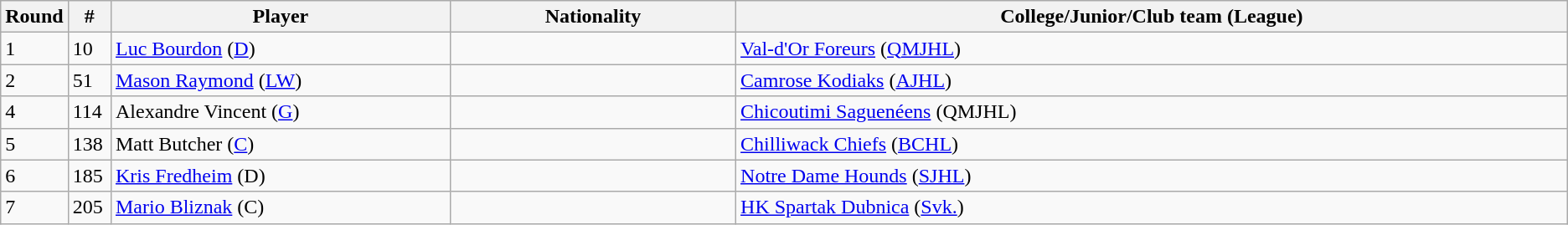<table class="wikitable">
<tr>
<th bgcolor="#DDDDFF" width="2.75%">Round</th>
<th bgcolor="#DDDDFF" width="2.75%">#</th>
<th bgcolor="#DDDDFF" width="22.0%">Player</th>
<th bgcolor="#DDDDFF" width="18.5%">Nationality</th>
<th bgcolor="#DDDDFF" width="100.0%">College/Junior/Club team (League)</th>
</tr>
<tr>
<td>1</td>
<td>10</td>
<td><a href='#'>Luc Bourdon</a> (<a href='#'>D</a>)</td>
<td></td>
<td><a href='#'>Val-d'Or Foreurs</a> (<a href='#'>QMJHL</a>)</td>
</tr>
<tr>
<td>2</td>
<td>51</td>
<td><a href='#'>Mason Raymond</a> (<a href='#'>LW</a>)</td>
<td></td>
<td><a href='#'>Camrose Kodiaks</a> (<a href='#'>AJHL</a>)</td>
</tr>
<tr>
<td>4</td>
<td>114</td>
<td>Alexandre Vincent (<a href='#'>G</a>)</td>
<td></td>
<td><a href='#'>Chicoutimi Saguenéens</a> (QMJHL)</td>
</tr>
<tr>
<td>5</td>
<td>138</td>
<td>Matt Butcher (<a href='#'>C</a>)</td>
<td></td>
<td><a href='#'>Chilliwack Chiefs</a> (<a href='#'>BCHL</a>)</td>
</tr>
<tr>
<td>6</td>
<td>185</td>
<td><a href='#'>Kris Fredheim</a> (D)</td>
<td></td>
<td><a href='#'>Notre Dame Hounds</a> (<a href='#'>SJHL</a>)</td>
</tr>
<tr>
<td>7</td>
<td>205</td>
<td><a href='#'>Mario Bliznak</a> (C)</td>
<td></td>
<td><a href='#'>HK Spartak Dubnica</a> (<a href='#'>Svk.</a>)</td>
</tr>
</table>
